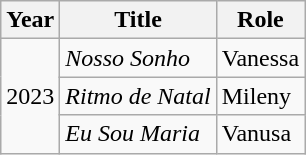<table class="wikitable">
<tr>
<th>Year</th>
<th>Title</th>
<th>Role</th>
</tr>
<tr>
<td rowspan="3">2023</td>
<td><em>Nosso Sonho</em></td>
<td>Vanessa</td>
</tr>
<tr>
<td><em>Ritmo de Natal</em></td>
<td>Mileny</td>
</tr>
<tr>
<td><em>Eu Sou Maria</em></td>
<td>Vanusa</td>
</tr>
</table>
